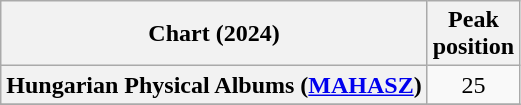<table class="wikitable sortable plainrowheaders" style="text-align:center;">
<tr>
<th>Chart (2024)</th>
<th>Peak<br>position</th>
</tr>
<tr>
<th scope="row">Hungarian Physical Albums (<a href='#'>MAHASZ</a>)</th>
<td>25</td>
</tr>
<tr>
</tr>
</table>
